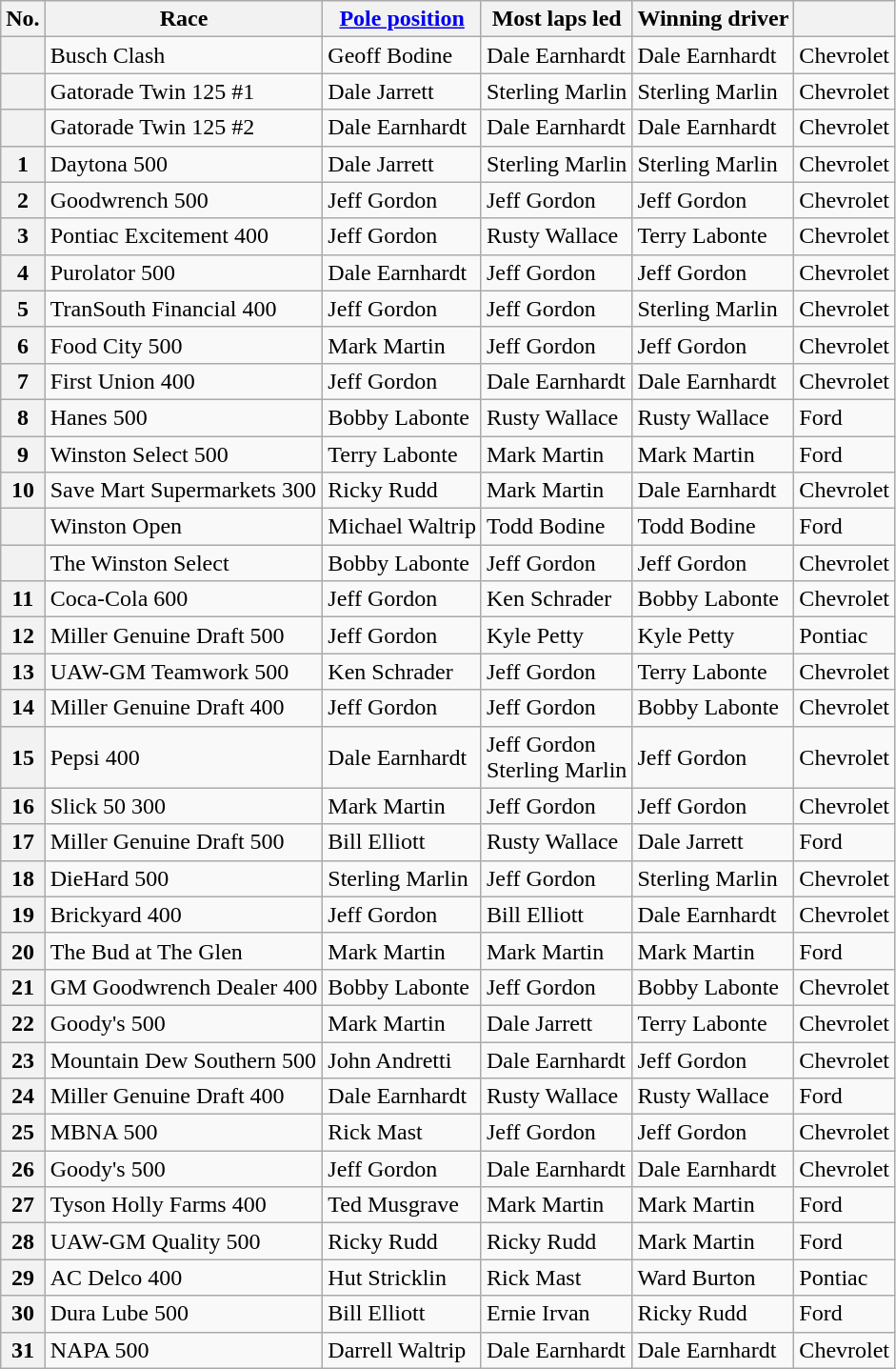<table class="wikitable">
<tr>
<th>No.</th>
<th>Race</th>
<th><a href='#'>Pole position</a></th>
<th>Most laps led</th>
<th>Winning driver</th>
<th></th>
</tr>
<tr>
<th></th>
<td>Busch Clash</td>
<td>Geoff Bodine</td>
<td>Dale Earnhardt</td>
<td>Dale Earnhardt</td>
<td>Chevrolet</td>
</tr>
<tr>
<th></th>
<td>Gatorade Twin 125 #1</td>
<td>Dale Jarrett</td>
<td>Sterling Marlin</td>
<td>Sterling Marlin</td>
<td>Chevrolet</td>
</tr>
<tr>
<th></th>
<td>Gatorade Twin 125 #2</td>
<td>Dale Earnhardt</td>
<td>Dale Earnhardt</td>
<td>Dale Earnhardt</td>
<td>Chevrolet</td>
</tr>
<tr>
<th>1</th>
<td>Daytona 500</td>
<td>Dale Jarrett</td>
<td>Sterling Marlin</td>
<td>Sterling Marlin</td>
<td>Chevrolet</td>
</tr>
<tr>
<th>2</th>
<td>Goodwrench 500</td>
<td>Jeff Gordon</td>
<td>Jeff Gordon</td>
<td>Jeff Gordon</td>
<td>Chevrolet</td>
</tr>
<tr>
<th>3</th>
<td>Pontiac Excitement 400</td>
<td>Jeff Gordon</td>
<td>Rusty Wallace</td>
<td>Terry Labonte</td>
<td>Chevrolet</td>
</tr>
<tr>
<th>4</th>
<td>Purolator 500</td>
<td>Dale Earnhardt</td>
<td>Jeff Gordon</td>
<td>Jeff Gordon</td>
<td>Chevrolet</td>
</tr>
<tr>
<th>5</th>
<td>TranSouth Financial 400</td>
<td>Jeff Gordon</td>
<td>Jeff Gordon</td>
<td>Sterling Marlin</td>
<td>Chevrolet</td>
</tr>
<tr>
<th>6</th>
<td>Food City 500</td>
<td>Mark Martin</td>
<td>Jeff Gordon</td>
<td>Jeff Gordon</td>
<td>Chevrolet</td>
</tr>
<tr>
<th>7</th>
<td>First Union 400</td>
<td>Jeff Gordon</td>
<td>Dale Earnhardt</td>
<td>Dale Earnhardt</td>
<td>Chevrolet</td>
</tr>
<tr>
<th>8</th>
<td>Hanes 500</td>
<td>Bobby Labonte</td>
<td>Rusty Wallace</td>
<td>Rusty Wallace</td>
<td>Ford</td>
</tr>
<tr>
<th>9</th>
<td>Winston Select 500</td>
<td>Terry Labonte</td>
<td>Mark Martin</td>
<td>Mark Martin</td>
<td>Ford</td>
</tr>
<tr>
<th>10</th>
<td>Save Mart Supermarkets 300</td>
<td>Ricky Rudd</td>
<td>Mark Martin</td>
<td>Dale Earnhardt</td>
<td>Chevrolet</td>
</tr>
<tr>
<th></th>
<td>Winston Open</td>
<td>Michael Waltrip</td>
<td>Todd Bodine</td>
<td>Todd Bodine</td>
<td>Ford</td>
</tr>
<tr>
<th></th>
<td>The Winston Select</td>
<td>Bobby Labonte</td>
<td>Jeff Gordon</td>
<td>Jeff Gordon</td>
<td>Chevrolet</td>
</tr>
<tr>
<th>11</th>
<td>Coca-Cola 600</td>
<td>Jeff Gordon</td>
<td>Ken Schrader</td>
<td>Bobby Labonte</td>
<td>Chevrolet</td>
</tr>
<tr>
<th>12</th>
<td>Miller Genuine Draft 500</td>
<td>Jeff Gordon</td>
<td>Kyle Petty</td>
<td>Kyle Petty</td>
<td>Pontiac</td>
</tr>
<tr>
<th>13</th>
<td>UAW-GM Teamwork 500</td>
<td>Ken Schrader</td>
<td>Jeff Gordon</td>
<td>Terry Labonte</td>
<td>Chevrolet</td>
</tr>
<tr>
<th>14</th>
<td>Miller Genuine Draft 400</td>
<td>Jeff Gordon</td>
<td>Jeff Gordon</td>
<td>Bobby Labonte</td>
<td>Chevrolet</td>
</tr>
<tr>
<th>15</th>
<td>Pepsi 400</td>
<td>Dale Earnhardt</td>
<td>Jeff Gordon <br> Sterling Marlin</td>
<td>Jeff Gordon</td>
<td>Chevrolet</td>
</tr>
<tr>
<th>16</th>
<td>Slick 50 300</td>
<td>Mark Martin</td>
<td>Jeff Gordon</td>
<td>Jeff Gordon</td>
<td>Chevrolet</td>
</tr>
<tr>
<th>17</th>
<td>Miller Genuine Draft 500</td>
<td>Bill Elliott</td>
<td>Rusty Wallace</td>
<td>Dale Jarrett</td>
<td>Ford</td>
</tr>
<tr>
<th>18</th>
<td>DieHard 500</td>
<td>Sterling Marlin</td>
<td>Jeff Gordon</td>
<td>Sterling Marlin</td>
<td>Chevrolet</td>
</tr>
<tr>
<th>19</th>
<td>Brickyard 400</td>
<td>Jeff Gordon</td>
<td>Bill Elliott</td>
<td>Dale Earnhardt</td>
<td>Chevrolet</td>
</tr>
<tr>
<th>20</th>
<td>The Bud at The Glen</td>
<td>Mark Martin</td>
<td>Mark Martin</td>
<td>Mark Martin</td>
<td>Ford</td>
</tr>
<tr>
<th>21</th>
<td>GM Goodwrench Dealer 400</td>
<td>Bobby Labonte</td>
<td>Jeff Gordon</td>
<td>Bobby Labonte</td>
<td>Chevrolet</td>
</tr>
<tr>
<th>22</th>
<td>Goody's 500</td>
<td>Mark Martin</td>
<td>Dale Jarrett</td>
<td>Terry Labonte</td>
<td>Chevrolet</td>
</tr>
<tr>
<th>23</th>
<td>Mountain Dew Southern 500</td>
<td>John Andretti</td>
<td>Dale Earnhardt</td>
<td>Jeff Gordon</td>
<td>Chevrolet</td>
</tr>
<tr>
<th>24</th>
<td>Miller Genuine Draft 400</td>
<td>Dale Earnhardt</td>
<td>Rusty Wallace</td>
<td>Rusty Wallace</td>
<td>Ford</td>
</tr>
<tr>
<th>25</th>
<td>MBNA 500</td>
<td>Rick Mast</td>
<td>Jeff Gordon</td>
<td>Jeff Gordon</td>
<td>Chevrolet</td>
</tr>
<tr>
<th>26</th>
<td>Goody's 500</td>
<td>Jeff Gordon</td>
<td>Dale Earnhardt</td>
<td>Dale Earnhardt</td>
<td>Chevrolet</td>
</tr>
<tr>
<th>27</th>
<td>Tyson Holly Farms 400</td>
<td>Ted Musgrave</td>
<td>Mark Martin</td>
<td>Mark Martin</td>
<td>Ford</td>
</tr>
<tr>
<th>28</th>
<td>UAW-GM Quality 500</td>
<td>Ricky Rudd</td>
<td>Ricky Rudd</td>
<td>Mark Martin</td>
<td>Ford</td>
</tr>
<tr>
<th>29</th>
<td>AC Delco 400</td>
<td>Hut Stricklin</td>
<td>Rick Mast</td>
<td>Ward Burton</td>
<td>Pontiac</td>
</tr>
<tr>
<th>30</th>
<td>Dura Lube 500</td>
<td>Bill Elliott</td>
<td>Ernie Irvan</td>
<td>Ricky Rudd</td>
<td>Ford</td>
</tr>
<tr>
<th>31</th>
<td>NAPA 500</td>
<td>Darrell Waltrip</td>
<td>Dale Earnhardt</td>
<td>Dale Earnhardt</td>
<td>Chevrolet</td>
</tr>
</table>
